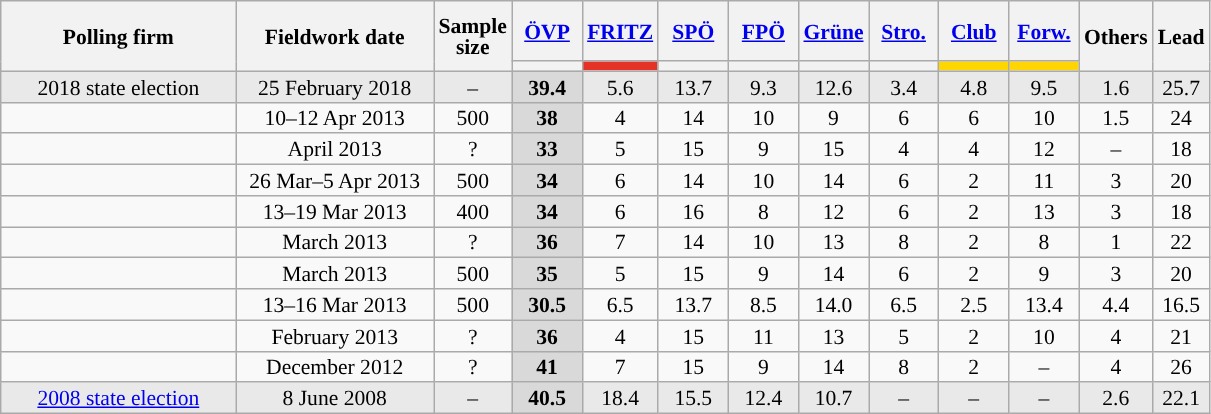<table class="wikitable sortable" style="text-align:center;font-size:90%;line-height:14px;">
<tr style="height:40px;">
<th style="width:150px;" rowspan="2">Polling firm</th>
<th style="width:125px;" rowspan="2">Fieldwork date</th>
<th style="width:35px;" rowspan="2">Sample<br>size</th>
<th class="unsortable" style="width:40px;"><a href='#'>ÖVP</a></th>
<th class="unsortable" style="width:40px;"><a href='#'>FRITZ</a></th>
<th class="unsortable" style="width:40px;"><a href='#'>SPÖ</a></th>
<th class="unsortable" style="width:40px;"><a href='#'>FPÖ</a></th>
<th class="unsortable" style="width:40px;"><a href='#'>Grüne</a></th>
<th class="unsortable" style="width:40px;"><a href='#'>Stro.</a></th>
<th class="unsortable" style="width:40px;"><a href='#'>Club</a></th>
<th class="unsortable" style="width:40px;"><a href='#'>Forw.</a></th>
<th class="unsortable" style="width:40px;" rowspan="2">Others</th>
<th style="width:30px;" rowspan="2">Lead</th>
</tr>
<tr>
<th style="background:"></th>
<th style="background:#E43226;"></th>
<th style="background:"></th>
<th style="background:"></th>
<th style="background:"></th>
<th style="background:"></th>
<th style="background:gold;"></th>
<th style="background:#FFD504;"></th>
</tr>
<tr style="background:#E9E9E9;">
<td>2018 state election</td>
<td data-sort-value="2018-02-25">25 February 2018</td>
<td>–</td>
<td style="background:#D9D9D9;"><strong>39.4</strong></td>
<td>5.6</td>
<td>13.7</td>
<td>9.3</td>
<td>12.6</td>
<td>3.4</td>
<td>4.8</td>
<td>9.5</td>
<td>1.6</td>
<td style="background:">25.7</td>
</tr>
<tr>
<td></td>
<td data-sort-value="2013-04-16">10–12 Apr 2013</td>
<td>500</td>
<td style="background:#D9D9D9;"><strong>38</strong></td>
<td>4</td>
<td>14</td>
<td>10</td>
<td>9</td>
<td>6</td>
<td>6</td>
<td>10</td>
<td>1.5</td>
<td style="background:">24</td>
</tr>
<tr>
<td></td>
<td data-sort-value="2013-04-12">April 2013</td>
<td>?</td>
<td style="background:#D9D9D9;"><strong>33</strong></td>
<td>5</td>
<td>15</td>
<td>9</td>
<td>15</td>
<td>4</td>
<td>4</td>
<td>12</td>
<td>–</td>
<td style="background:">18</td>
</tr>
<tr>
<td></td>
<td data-sort-value="2013-04-09">26 Mar–5 Apr 2013</td>
<td>500</td>
<td style="background:#D9D9D9;"><strong>34</strong></td>
<td>6</td>
<td>14</td>
<td>10</td>
<td>14</td>
<td>6</td>
<td>2</td>
<td>11</td>
<td>3</td>
<td style="background:">20</td>
</tr>
<tr>
<td></td>
<td data-sort-value="2013-04-09">13–19 Mar 2013</td>
<td>400</td>
<td style="background:#D9D9D9;"><strong>34</strong></td>
<td>6</td>
<td>16</td>
<td>8</td>
<td>12</td>
<td>6</td>
<td>2</td>
<td>13</td>
<td>3</td>
<td style="background:">18</td>
</tr>
<tr>
<td></td>
<td data-sort-value="2013-03-29">March 2013</td>
<td>?</td>
<td style="background:#D9D9D9;"><strong>36</strong></td>
<td>7</td>
<td>14</td>
<td>10</td>
<td>13</td>
<td>8</td>
<td>2</td>
<td>8</td>
<td>1</td>
<td style="background:">22</td>
</tr>
<tr>
<td></td>
<td data-sort-value="2013-03-20">March 2013</td>
<td>500</td>
<td style="background:#D9D9D9;"><strong>35</strong></td>
<td>5</td>
<td>15</td>
<td>9</td>
<td>14</td>
<td>6</td>
<td>2</td>
<td>9</td>
<td>3</td>
<td style="background:">20</td>
</tr>
<tr>
<td></td>
<td data-sort-value="2013-03-19">13–16 Mar 2013</td>
<td>500</td>
<td style="background:#D9D9D9;"><strong>30.5</strong></td>
<td>6.5</td>
<td>13.7</td>
<td>8.5</td>
<td>14.0</td>
<td>6.5</td>
<td>2.5</td>
<td>13.4</td>
<td>4.4</td>
<td style="background:">16.5</td>
</tr>
<tr>
<td></td>
<td data-sort-value="2013-02-16">February 2013</td>
<td>?</td>
<td style="background:#D9D9D9;"><strong>36</strong></td>
<td>4</td>
<td>15</td>
<td>11</td>
<td>13</td>
<td>5</td>
<td>2</td>
<td>10</td>
<td>4</td>
<td style="background:">21</td>
</tr>
<tr>
<td></td>
<td data-sort-value="2012-12-28">December 2012</td>
<td>?</td>
<td style="background:#D9D9D9;"><strong>41</strong></td>
<td>7</td>
<td>15</td>
<td>9</td>
<td>14</td>
<td>8</td>
<td>2</td>
<td>–</td>
<td>4</td>
<td style="background:">26</td>
</tr>
<tr style="background:#E9E9E9;">
<td><a href='#'>2008 state election</a></td>
<td data-sort-value="2008-06-08">8 June 2008</td>
<td>–</td>
<td style="background:#D9D9D9;"><strong>40.5</strong></td>
<td>18.4</td>
<td>15.5</td>
<td>12.4</td>
<td>10.7</td>
<td>–</td>
<td>–</td>
<td>–</td>
<td>2.6</td>
<td style="background:">22.1</td>
</tr>
</table>
